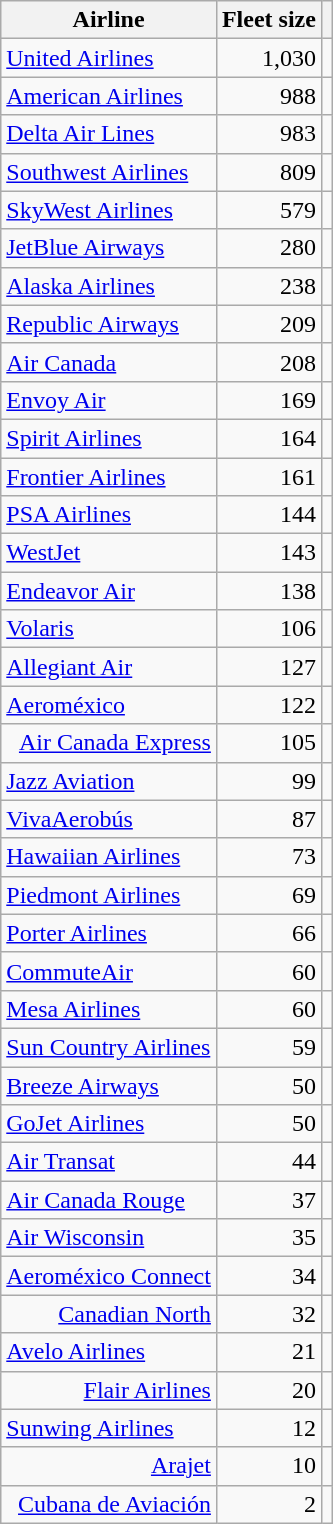<table class="wikitable sortable static-row-numbers" style="text-align:right;">
<tr>
<th>Airline</th>
<th data-sort-type="number">Fleet size</th>
<th></th>
</tr>
<tr>
<td style=text-align:left><a href='#'>United Airlines</a></td>
<td align=right>1,030</td>
<td></td>
</tr>
<tr>
<td style="text-align:left"><a href='#'>American Airlines</a></td>
<td align="right">988</td>
<td></td>
</tr>
<tr>
<td style="text-align:left"><a href='#'>Delta Air Lines</a></td>
<td align="right">983</td>
<td></td>
</tr>
<tr>
<td style=text-align:left><a href='#'>Southwest Airlines</a></td>
<td align=right>809</td>
<td></td>
</tr>
<tr>
<td style=text-align:left><a href='#'>SkyWest Airlines</a></td>
<td align=right>579</td>
<td></td>
</tr>
<tr>
<td style="text-align:left"><a href='#'>JetBlue Airways</a></td>
<td align="right">280</td>
<td></td>
</tr>
<tr>
<td style="text-align:left"><a href='#'>Alaska Airlines</a></td>
<td align="right">238</td>
<td></td>
</tr>
<tr>
<td style="text-align:left"><a href='#'>Republic Airways</a></td>
<td>209</td>
<td></td>
</tr>
<tr>
<td style="text-align:left"><a href='#'>Air Canada</a></td>
<td align="right">208</td>
<td></td>
</tr>
<tr>
<td style="text-align:left"><a href='#'>Envoy Air</a></td>
<td>169</td>
<td></td>
</tr>
<tr>
<td style="text-align:left"><a href='#'>Spirit Airlines</a></td>
<td align="right">164</td>
<td></td>
</tr>
<tr>
<td style="text-align:left"><a href='#'>Frontier Airlines</a></td>
<td>161</td>
<td></td>
</tr>
<tr>
<td style="text-align:left"><a href='#'>PSA Airlines</a></td>
<td align="right">144</td>
<td></td>
</tr>
<tr>
<td style="text-align:left"><a href='#'>WestJet</a></td>
<td align="right">143</td>
<td></td>
</tr>
<tr>
<td style="text-align:left"><a href='#'>Endeavor Air</a></td>
<td align="right">138</td>
<td></td>
</tr>
<tr>
<td style="text-align:left"><a href='#'>Volaris</a></td>
<td>106</td>
<td></td>
</tr>
<tr>
<td style="text-align:left"><a href='#'>Allegiant Air</a></td>
<td>127</td>
<td></td>
</tr>
<tr>
<td style="text-align:left"><a href='#'>Aeroméxico</a></td>
<td align="right">122</td>
<td></td>
</tr>
<tr>
<td><a href='#'>Air Canada Express</a></td>
<td>105</td>
<td></td>
</tr>
<tr>
<td style="text-align:left"><a href='#'>Jazz Aviation</a></td>
<td align="right">99</td>
<td></td>
</tr>
<tr>
<td style="text-align:left"><a href='#'>VivaAerobús</a></td>
<td>87</td>
<td></td>
</tr>
<tr>
<td style="text-align:left"><a href='#'>Hawaiian Airlines</a></td>
<td>73</td>
<td></td>
</tr>
<tr>
<td style="text-align:left"><a href='#'>Piedmont Airlines</a></td>
<td align="right">69</td>
<td></td>
</tr>
<tr>
<td style="text-align:left"><a href='#'>Porter Airlines</a></td>
<td align="right">66</td>
<td></td>
</tr>
<tr>
<td style="text-align:left"><a href='#'>CommuteAir</a></td>
<td align="right">60</td>
<td></td>
</tr>
<tr>
<td style="text-align:left"><a href='#'>Mesa Airlines</a></td>
<td>60</td>
<td></td>
</tr>
<tr>
<td style="text-align:left"><a href='#'>Sun Country Airlines</a></td>
<td>59</td>
<td></td>
</tr>
<tr>
<td style="text-align:left"><a href='#'>Breeze Airways</a></td>
<td>50</td>
<td></td>
</tr>
<tr>
<td style="text-align:left"><a href='#'>GoJet Airlines</a></td>
<td>50</td>
<td></td>
</tr>
<tr>
<td style="text-align:left"><a href='#'>Air Transat</a></td>
<td>44</td>
<td></td>
</tr>
<tr>
<td style="text-align:left"><a href='#'>Air Canada Rouge</a></td>
<td align="right">37</td>
<td></td>
</tr>
<tr>
<td style="text-align:left"><a href='#'>Air Wisconsin</a></td>
<td>35</td>
<td></td>
</tr>
<tr>
<td style="text-align:left"><a href='#'>Aeroméxico Connect</a></td>
<td align="right">34</td>
<td></td>
</tr>
<tr>
<td><a href='#'>Canadian North</a></td>
<td>32</td>
<td></td>
</tr>
<tr>
<td style="text-align:left"><a href='#'>Avelo Airlines</a></td>
<td>21</td>
<td></td>
</tr>
<tr>
<td><a href='#'>Flair Airlines</a></td>
<td>20</td>
<td></td>
</tr>
<tr>
<td style="text-align:left"><a href='#'>Sunwing Airlines</a></td>
<td align="right">12</td>
<td></td>
</tr>
<tr>
<td><a href='#'>Arajet</a></td>
<td>10</td>
<td></td>
</tr>
<tr>
<td><a href='#'>Cubana de Aviación</a></td>
<td>2</td>
<td></td>
</tr>
</table>
